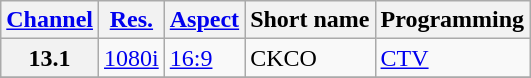<table class="wikitable">
<tr>
<th scope = "col"><a href='#'>Channel</a></th>
<th scope = "col"><a href='#'>Res.</a></th>
<th scope = "col"><a href='#'>Aspect</a></th>
<th scope = "col">Short name</th>
<th scope = "col">Programming</th>
</tr>
<tr>
<th scope = "row">13.1</th>
<td><a href='#'>1080i</a></td>
<td><a href='#'>16:9</a></td>
<td>CKCO</td>
<td><a href='#'>CTV</a></td>
</tr>
<tr>
</tr>
</table>
